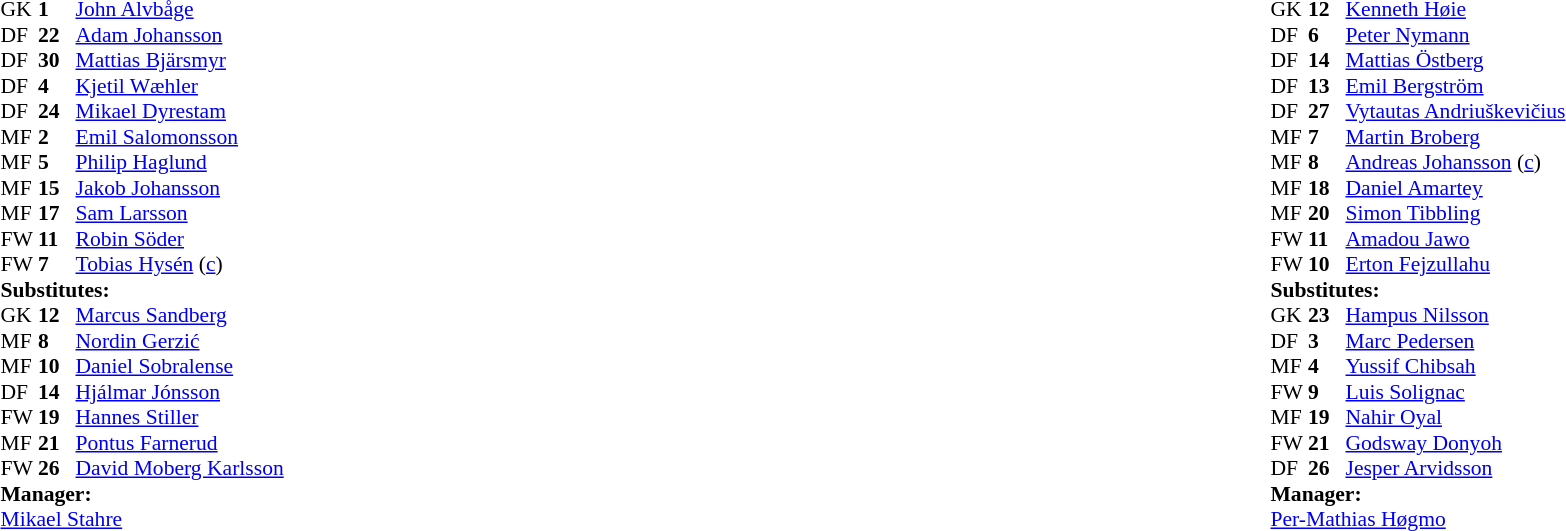<table style="width:100%">
<tr>
<td style="vertical-align:top; width:40%"><br><table style="font-size: 90%" cellspacing="0" cellpadding="0">
<tr>
<th width=25></th>
<th width=25></th>
</tr>
<tr>
<td>GK</td>
<td><strong>1</strong></td>
<td> <a href='#'>John Alvbåge</a></td>
</tr>
<tr>
<td>DF</td>
<td><strong>22</strong></td>
<td> <a href='#'>Adam Johansson</a></td>
</tr>
<tr>
<td>DF</td>
<td><strong>30</strong></td>
<td> <a href='#'>Mattias Bjärsmyr</a></td>
</tr>
<tr>
<td>DF</td>
<td><strong>4</strong></td>
<td> <a href='#'>Kjetil Wæhler</a></td>
</tr>
<tr>
<td>DF</td>
<td><strong>24</strong></td>
<td> <a href='#'>Mikael Dyrestam</a></td>
</tr>
<tr>
<td>MF</td>
<td><strong>2</strong></td>
<td> <a href='#'>Emil Salomonsson</a></td>
<td></td>
<td></td>
</tr>
<tr>
<td>MF</td>
<td><strong>5</strong></td>
<td> <a href='#'>Philip Haglund</a></td>
</tr>
<tr>
<td>MF</td>
<td><strong>15</strong></td>
<td> <a href='#'>Jakob Johansson</a></td>
</tr>
<tr>
<td>MF</td>
<td><strong>17</strong></td>
<td> <a href='#'>Sam Larsson</a></td>
<td></td>
<td></td>
</tr>
<tr>
<td>FW</td>
<td><strong>11</strong></td>
<td> <a href='#'>Robin Söder</a></td>
<td></td>
<td></td>
</tr>
<tr>
<td>FW</td>
<td><strong>7</strong></td>
<td> <a href='#'>Tobias Hysén</a> (<a href='#'>c</a>)</td>
</tr>
<tr>
<td colspan=3><strong>Substitutes:</strong></td>
</tr>
<tr>
<td>GK</td>
<td><strong>12</strong></td>
<td> <a href='#'>Marcus Sandberg</a></td>
</tr>
<tr>
<td>MF</td>
<td><strong>8</strong></td>
<td> <a href='#'>Nordin Gerzić</a></td>
</tr>
<tr>
<td>MF</td>
<td><strong>10</strong></td>
<td> <a href='#'>Daniel Sobralense</a></td>
<td></td>
<td></td>
</tr>
<tr>
<td>DF</td>
<td><strong>14</strong></td>
<td> <a href='#'>Hjálmar Jónsson</a></td>
</tr>
<tr>
<td>FW</td>
<td><strong>19</strong></td>
<td> <a href='#'>Hannes Stiller</a></td>
</tr>
<tr>
<td>MF</td>
<td><strong>21</strong></td>
<td> <a href='#'>Pontus Farnerud</a></td>
<td></td>
<td></td>
</tr>
<tr>
<td>FW</td>
<td><strong>26</strong></td>
<td> <a href='#'>David Moberg Karlsson</a></td>
<td></td>
<td></td>
</tr>
<tr>
<td colspan=3><strong>Manager:</strong></td>
</tr>
<tr>
<td colspan=4> <a href='#'>Mikael Stahre</a></td>
</tr>
</table>
</td>
<td valign="top"></td>
<td style="vertical-align:top; width:50%"><br><table cellspacing="0" cellpadding="0" style="font-size:90%; margin:auto">
<tr>
<th width=25></th>
<th width=25></th>
</tr>
<tr>
<td>GK</td>
<td><strong>12</strong></td>
<td> <a href='#'>Kenneth Høie</a></td>
</tr>
<tr>
<td>DF</td>
<td><strong>6</strong></td>
<td> <a href='#'>Peter Nymann</a></td>
</tr>
<tr>
<td>DF</td>
<td><strong>14</strong></td>
<td> <a href='#'>Mattias Östberg</a></td>
<td></td>
</tr>
<tr>
<td>DF</td>
<td><strong>13</strong></td>
<td> <a href='#'>Emil Bergström</a></td>
</tr>
<tr>
<td>DF</td>
<td><strong>27</strong></td>
<td> <a href='#'>Vytautas Andriuškevičius</a></td>
<td></td>
<td></td>
</tr>
<tr>
<td>MF</td>
<td><strong>7</strong></td>
<td> <a href='#'>Martin Broberg</a></td>
<td></td>
<td></td>
</tr>
<tr>
<td>MF</td>
<td><strong>8</strong></td>
<td> <a href='#'>Andreas Johansson</a> (<a href='#'>c</a>)</td>
</tr>
<tr>
<td>MF</td>
<td><strong>18</strong></td>
<td> <a href='#'>Daniel Amartey</a></td>
<td></td>
</tr>
<tr>
<td>MF</td>
<td><strong>20</strong></td>
<td> <a href='#'>Simon Tibbling</a></td>
</tr>
<tr>
<td>FW</td>
<td><strong>11</strong></td>
<td> <a href='#'>Amadou Jawo</a></td>
</tr>
<tr>
<td>FW</td>
<td><strong>10</strong></td>
<td> <a href='#'>Erton Fejzullahu</a></td>
</tr>
<tr>
<td colspan=3><strong>Substitutes:</strong></td>
</tr>
<tr>
<td>GK</td>
<td><strong>23</strong></td>
<td> <a href='#'>Hampus Nilsson</a></td>
</tr>
<tr>
<td>DF</td>
<td><strong>3</strong></td>
<td> <a href='#'>Marc Pedersen</a></td>
</tr>
<tr>
<td>MF</td>
<td><strong>4</strong></td>
<td> <a href='#'>Yussif Chibsah</a></td>
<td></td>
<td></td>
</tr>
<tr>
<td>FW</td>
<td><strong>9</strong></td>
<td> <a href='#'>Luis Solignac</a></td>
<td></td>
<td></td>
</tr>
<tr>
<td>MF</td>
<td><strong>19</strong></td>
<td> <a href='#'>Nahir Oyal</a></td>
</tr>
<tr>
<td>FW</td>
<td><strong>21</strong></td>
<td> <a href='#'>Godsway Donyoh</a></td>
</tr>
<tr>
<td>DF</td>
<td><strong>26</strong></td>
<td> <a href='#'>Jesper Arvidsson</a></td>
<td></td>
<td></td>
<td></td>
</tr>
<tr>
<td colspan=3><strong>Manager:</strong></td>
</tr>
<tr>
<td colspan=4> <a href='#'>Per-Mathias Høgmo</a></td>
</tr>
</table>
</td>
</tr>
</table>
